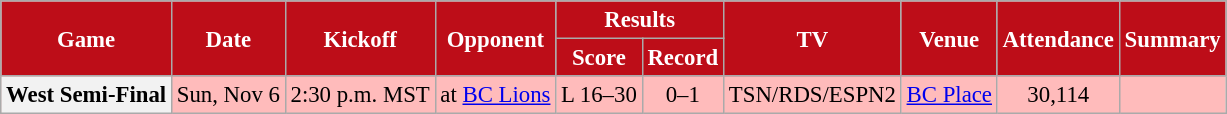<table class="wikitable" style="font-size: 95%;">
<tr>
<th style="background:#BD0D18;color:#FFFFFF;" rowspan=2>Game</th>
<th style="background:#BD0D18;color:#FFFFFF;" rowspan=2>Date</th>
<th style="background:#BD0D18;color:#FFFFFF;" rowspan=2>Kickoff</th>
<th style="background:#BD0D18;color:#FFFFFF;" rowspan=2>Opponent</th>
<th style="background:#BD0D18;color:#FFFFFF;" colspan=2>Results</th>
<th style="background:#BD0D18;color:#FFFFFF;" rowspan=2>TV</th>
<th style="background:#BD0D18;color:#FFFFFF;" rowspan=2>Venue</th>
<th style="background:#BD0D18;color:#FFFFFF;" rowspan=2>Attendance</th>
<th style="background:#BD0D18;color:#FFFFFF;" rowspan=2>Summary</th>
</tr>
<tr>
<th style="background:#BD0D18;color:#FFFFFF;">Score</th>
<th style="background:#BD0D18;color:#FFFFFF;">Record</th>
</tr>
<tr align="center" bgcolor="#ffbbbb">
<th align="center">West Semi-Final</th>
<td align="center">Sun, Nov 6</td>
<td align="center">2:30 p.m. MST</td>
<td align="center">at <a href='#'>BC Lions</a></td>
<td align="center">L 16–30</td>
<td align="center">0–1</td>
<td align="center">TSN/RDS/ESPN2</td>
<td align="center"><a href='#'>BC Place</a></td>
<td align="center">30,114</td>
<td align="center"></td>
</tr>
</table>
